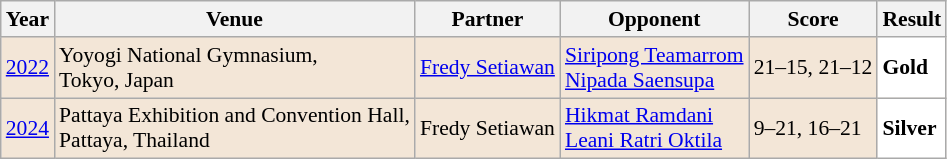<table class="sortable wikitable" style="font-size: 90%;">
<tr>
<th>Year</th>
<th>Venue</th>
<th>Partner</th>
<th>Opponent</th>
<th>Score</th>
<th>Result</th>
</tr>
<tr style="background:#F3E6D7">
<td align="center"><a href='#'>2022</a></td>
<td align="left">Yoyogi National Gymnasium,<br>Tokyo, Japan</td>
<td align="left"> <a href='#'>Fredy Setiawan</a></td>
<td align="left"> <a href='#'>Siripong Teamarrom</a><br> <a href='#'>Nipada Saensupa</a></td>
<td align="left">21–15, 21–12</td>
<td style="text-align:left; background:white"> <strong>Gold</strong></td>
</tr>
<tr style="background:#F3E6D7">
<td align="center"><a href='#'>2024</a></td>
<td align="left">Pattaya Exhibition and Convention Hall,<br>Pattaya, Thailand</td>
<td align="left"> Fredy Setiawan</td>
<td align="left"> <a href='#'>Hikmat Ramdani</a><br> <a href='#'>Leani Ratri Oktila</a></td>
<td align="left">9–21, 16–21</td>
<td style="text-align:left; background:white"> <strong>Silver</strong></td>
</tr>
</table>
